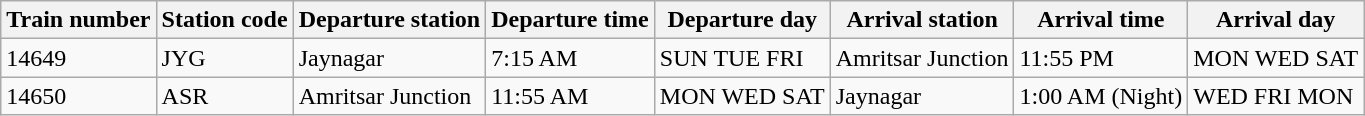<table class="wikitable">
<tr>
<th>Train number</th>
<th>Station code</th>
<th>Departure station</th>
<th>Departure time</th>
<th>Departure day</th>
<th>Arrival station</th>
<th>Arrival time</th>
<th>Arrival day</th>
</tr>
<tr>
<td>14649</td>
<td>JYG</td>
<td>Jaynagar</td>
<td>7:15 AM</td>
<td>SUN TUE FRI</td>
<td>Amritsar Junction</td>
<td>11:55 PM</td>
<td>MON WED SAT</td>
</tr>
<tr>
<td>14650</td>
<td>ASR</td>
<td>Amritsar Junction</td>
<td>11:55 AM</td>
<td>MON WED SAT</td>
<td>Jaynagar</td>
<td>1:00 AM (Night)</td>
<td>WED FRI MON</td>
</tr>
</table>
